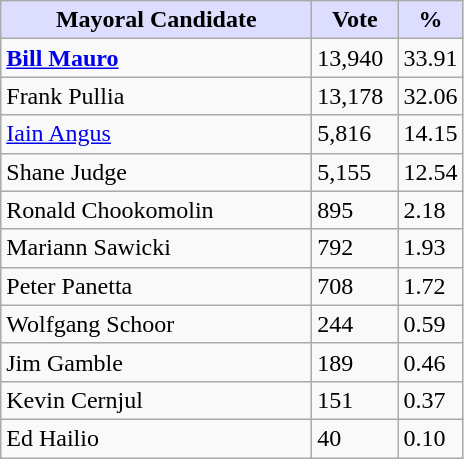<table class="wikitable sortable">
<tr>
<th style="background:#ddf; width:200px;">Mayoral Candidate</th>
<th style="background:#ddf; width:50px;">Vote</th>
<th style="background:#ddf; width:30px;">%</th>
</tr>
<tr>
<td><strong><a href='#'>Bill Mauro</a></strong></td>
<td>13,940</td>
<td>33.91</td>
</tr>
<tr>
<td>Frank Pullia</td>
<td>13,178</td>
<td>32.06</td>
</tr>
<tr>
<td><a href='#'>Iain Angus</a></td>
<td>5,816</td>
<td>14.15</td>
</tr>
<tr>
<td>Shane Judge</td>
<td>5,155</td>
<td>12.54</td>
</tr>
<tr>
<td>Ronald Chookomolin</td>
<td>895</td>
<td>2.18</td>
</tr>
<tr>
<td>Mariann Sawicki</td>
<td>792</td>
<td>1.93</td>
</tr>
<tr>
<td>Peter Panetta</td>
<td>708</td>
<td>1.72</td>
</tr>
<tr>
<td>Wolfgang Schoor</td>
<td>244</td>
<td>0.59</td>
</tr>
<tr>
<td>Jim Gamble</td>
<td>189</td>
<td>0.46</td>
</tr>
<tr>
<td>Kevin Cernjul</td>
<td>151</td>
<td>0.37</td>
</tr>
<tr>
<td>Ed Hailio</td>
<td>40</td>
<td>0.10</td>
</tr>
</table>
